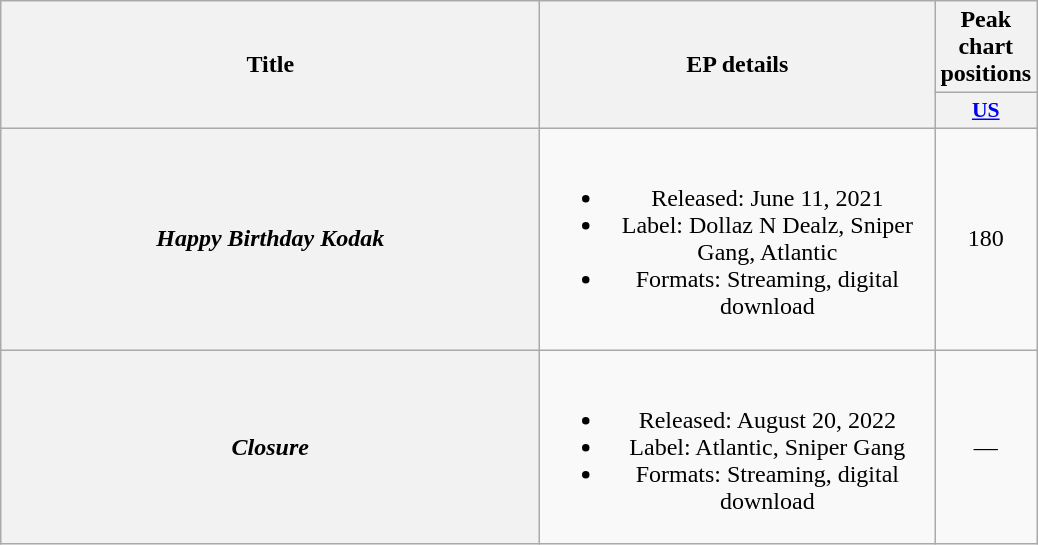<table class="wikitable plainrowheaders" style="text-align:center;">
<tr>
<th rowspan="2" style="width:22em;">Title</th>
<th scope="col" rowspan="2" style="width:16em;">EP details</th>
<th colspan="1">Peak chart positions</th>
</tr>
<tr>
<th style="width:3em;font-size:90%;"><a href='#'>US</a><br></th>
</tr>
<tr>
<th scope="row"><em>Happy Birthday Kodak</em></th>
<td><br><ul><li>Released: June 11, 2021</li><li>Label: Dollaz N Dealz, Sniper Gang, Atlantic</li><li>Formats: Streaming, digital download</li></ul></td>
<td>180</td>
</tr>
<tr>
<th scope="row"><em>Closure</em></th>
<td><br><ul><li>Released: August 20, 2022</li><li>Label: Atlantic, Sniper Gang</li><li>Formats: Streaming, digital download</li></ul></td>
<td>—</td>
</tr>
</table>
